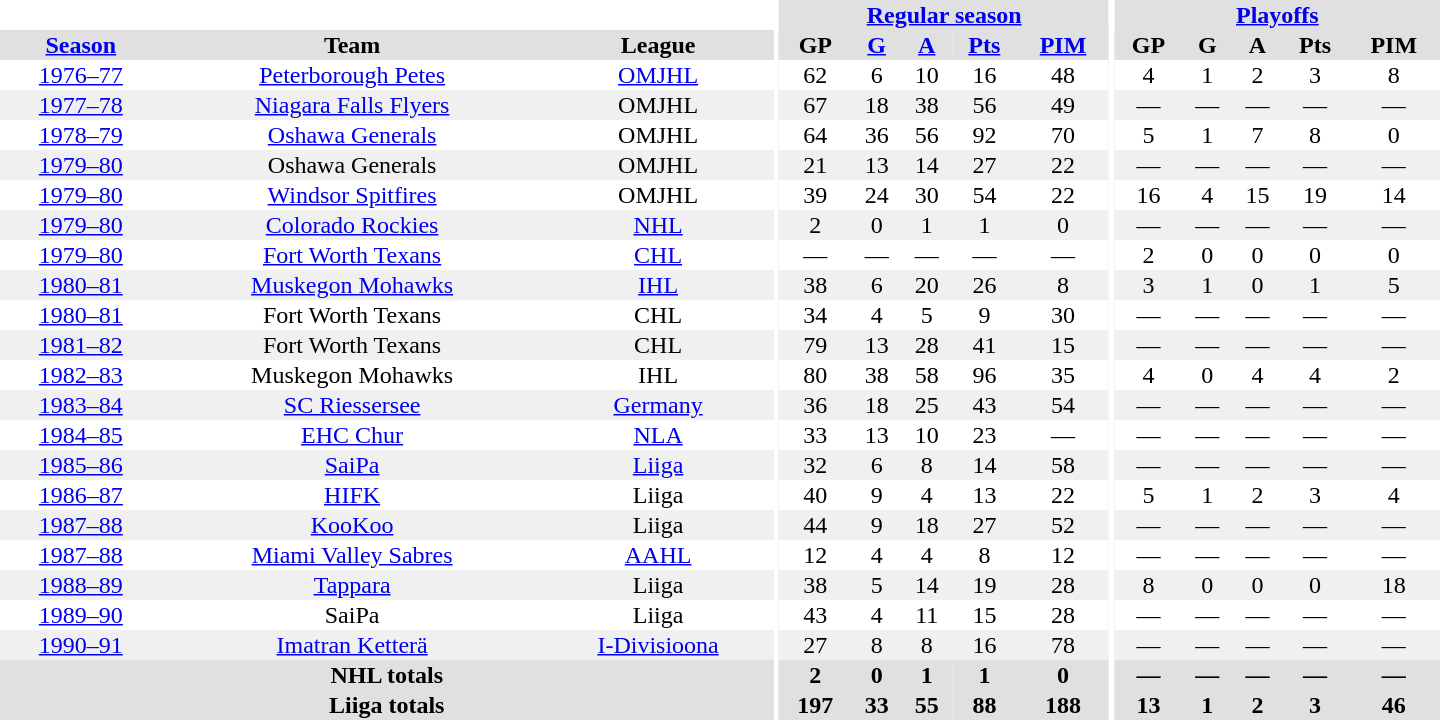<table border="0" cellpadding="1" cellspacing="0" style="text-align:center; width:60em">
<tr bgcolor="#e0e0e0">
<th colspan="3" bgcolor="#ffffff"></th>
<th rowspan="99" bgcolor="#ffffff"></th>
<th colspan="5"><a href='#'>Regular season</a></th>
<th rowspan="99" bgcolor="#ffffff"></th>
<th colspan="5"><a href='#'>Playoffs</a></th>
</tr>
<tr bgcolor="#e0e0e0">
<th><a href='#'>Season</a></th>
<th>Team</th>
<th>League</th>
<th>GP</th>
<th><a href='#'>G</a></th>
<th><a href='#'>A</a></th>
<th><a href='#'>Pts</a></th>
<th><a href='#'>PIM</a></th>
<th>GP</th>
<th>G</th>
<th>A</th>
<th>Pts</th>
<th>PIM</th>
</tr>
<tr>
<td><a href='#'>1976–77</a></td>
<td><a href='#'>Peterborough Petes</a></td>
<td><a href='#'>OMJHL</a></td>
<td>62</td>
<td>6</td>
<td>10</td>
<td>16</td>
<td>48</td>
<td>4</td>
<td>1</td>
<td>2</td>
<td>3</td>
<td>8</td>
</tr>
<tr bgcolor="#f0f0f0">
<td><a href='#'>1977–78</a></td>
<td><a href='#'>Niagara Falls Flyers</a></td>
<td>OMJHL</td>
<td>67</td>
<td>18</td>
<td>38</td>
<td>56</td>
<td>49</td>
<td>—</td>
<td>—</td>
<td>—</td>
<td>—</td>
<td>—</td>
</tr>
<tr>
<td><a href='#'>1978–79</a></td>
<td><a href='#'>Oshawa Generals</a></td>
<td>OMJHL</td>
<td>64</td>
<td>36</td>
<td>56</td>
<td>92</td>
<td>70</td>
<td>5</td>
<td>1</td>
<td>7</td>
<td>8</td>
<td>0</td>
</tr>
<tr bgcolor="#f0f0f0">
<td><a href='#'>1979–80</a></td>
<td>Oshawa Generals</td>
<td>OMJHL</td>
<td>21</td>
<td>13</td>
<td>14</td>
<td>27</td>
<td>22</td>
<td>—</td>
<td>—</td>
<td>—</td>
<td>—</td>
<td>—</td>
</tr>
<tr>
<td><a href='#'>1979–80</a></td>
<td><a href='#'>Windsor Spitfires</a></td>
<td>OMJHL</td>
<td>39</td>
<td>24</td>
<td>30</td>
<td>54</td>
<td>22</td>
<td>16</td>
<td>4</td>
<td>15</td>
<td>19</td>
<td>14</td>
</tr>
<tr bgcolor="#f0f0f0">
<td><a href='#'>1979–80</a></td>
<td><a href='#'>Colorado Rockies</a></td>
<td><a href='#'>NHL</a></td>
<td>2</td>
<td>0</td>
<td>1</td>
<td>1</td>
<td>0</td>
<td>—</td>
<td>—</td>
<td>—</td>
<td>—</td>
<td>—</td>
</tr>
<tr>
<td><a href='#'>1979–80</a></td>
<td><a href='#'>Fort Worth Texans</a></td>
<td><a href='#'>CHL</a></td>
<td>—</td>
<td>—</td>
<td>—</td>
<td>—</td>
<td>—</td>
<td>2</td>
<td>0</td>
<td>0</td>
<td>0</td>
<td>0</td>
</tr>
<tr bgcolor="#f0f0f0">
<td><a href='#'>1980–81</a></td>
<td><a href='#'>Muskegon Mohawks</a></td>
<td><a href='#'>IHL</a></td>
<td>38</td>
<td>6</td>
<td>20</td>
<td>26</td>
<td>8</td>
<td>3</td>
<td>1</td>
<td>0</td>
<td>1</td>
<td>5</td>
</tr>
<tr>
<td><a href='#'>1980–81</a></td>
<td>Fort Worth Texans</td>
<td>CHL</td>
<td>34</td>
<td>4</td>
<td>5</td>
<td>9</td>
<td>30</td>
<td>—</td>
<td>—</td>
<td>—</td>
<td>—</td>
<td>—</td>
</tr>
<tr bgcolor="#f0f0f0">
<td><a href='#'>1981–82</a></td>
<td>Fort Worth Texans</td>
<td>CHL</td>
<td>79</td>
<td>13</td>
<td>28</td>
<td>41</td>
<td>15</td>
<td>—</td>
<td>—</td>
<td>—</td>
<td>—</td>
<td>—</td>
</tr>
<tr>
<td><a href='#'>1982–83</a></td>
<td>Muskegon Mohawks</td>
<td>IHL</td>
<td>80</td>
<td>38</td>
<td>58</td>
<td>96</td>
<td>35</td>
<td>4</td>
<td>0</td>
<td>4</td>
<td>4</td>
<td>2</td>
</tr>
<tr bgcolor="#f0f0f0">
<td><a href='#'>1983–84</a></td>
<td><a href='#'>SC Riessersee</a></td>
<td><a href='#'>Germany</a></td>
<td>36</td>
<td>18</td>
<td>25</td>
<td>43</td>
<td>54</td>
<td>—</td>
<td>—</td>
<td>—</td>
<td>—</td>
<td>—</td>
</tr>
<tr>
<td><a href='#'>1984–85</a></td>
<td><a href='#'>EHC Chur</a></td>
<td><a href='#'>NLA</a></td>
<td>33</td>
<td>13</td>
<td>10</td>
<td>23</td>
<td>—</td>
<td>—</td>
<td>—</td>
<td>—</td>
<td>—</td>
<td>—</td>
</tr>
<tr bgcolor="#f0f0f0">
<td><a href='#'>1985–86</a></td>
<td><a href='#'>SaiPa</a></td>
<td><a href='#'>Liiga</a></td>
<td>32</td>
<td>6</td>
<td>8</td>
<td>14</td>
<td>58</td>
<td>—</td>
<td>—</td>
<td>—</td>
<td>—</td>
<td>—</td>
</tr>
<tr>
<td><a href='#'>1986–87</a></td>
<td><a href='#'>HIFK</a></td>
<td>Liiga</td>
<td>40</td>
<td>9</td>
<td>4</td>
<td>13</td>
<td>22</td>
<td>5</td>
<td>1</td>
<td>2</td>
<td>3</td>
<td>4</td>
</tr>
<tr bgcolor="#f0f0f0">
<td><a href='#'>1987–88</a></td>
<td><a href='#'>KooKoo</a></td>
<td>Liiga</td>
<td>44</td>
<td>9</td>
<td>18</td>
<td>27</td>
<td>52</td>
<td>—</td>
<td>—</td>
<td>—</td>
<td>—</td>
<td>—</td>
</tr>
<tr>
<td><a href='#'>1987–88</a></td>
<td><a href='#'>Miami Valley Sabres</a></td>
<td><a href='#'>AAHL</a></td>
<td>12</td>
<td>4</td>
<td>4</td>
<td>8</td>
<td>12</td>
<td>—</td>
<td>—</td>
<td>—</td>
<td>—</td>
<td>—</td>
</tr>
<tr bgcolor="#f0f0f0">
<td><a href='#'>1988–89</a></td>
<td><a href='#'>Tappara</a></td>
<td>Liiga</td>
<td>38</td>
<td>5</td>
<td>14</td>
<td>19</td>
<td>28</td>
<td>8</td>
<td>0</td>
<td>0</td>
<td>0</td>
<td>18</td>
</tr>
<tr>
<td><a href='#'>1989–90</a></td>
<td>SaiPa</td>
<td>Liiga</td>
<td>43</td>
<td>4</td>
<td>11</td>
<td>15</td>
<td>28</td>
<td>—</td>
<td>—</td>
<td>—</td>
<td>—</td>
<td>—</td>
</tr>
<tr bgcolor="#f0f0f0">
<td><a href='#'>1990–91</a></td>
<td><a href='#'>Imatran Ketterä</a></td>
<td><a href='#'>I-Divisioona</a></td>
<td>27</td>
<td>8</td>
<td>8</td>
<td>16</td>
<td>78</td>
<td>—</td>
<td>—</td>
<td>—</td>
<td>—</td>
<td>—</td>
</tr>
<tr>
</tr>
<tr ALIGN="center" bgcolor="#e0e0e0">
<th colspan="3">NHL totals</th>
<th ALIGN="center">2</th>
<th ALIGN="center">0</th>
<th ALIGN="center">1</th>
<th ALIGN="center">1</th>
<th ALIGN="center">0</th>
<th ALIGN="center">—</th>
<th ALIGN="center">—</th>
<th ALIGN="center">—</th>
<th ALIGN="center">—</th>
<th ALIGN="center">—</th>
</tr>
<tr>
</tr>
<tr ALIGN="center" bgcolor="#e0e0e0">
<th colspan="3">Liiga totals</th>
<th ALIGN="center">197</th>
<th ALIGN="center">33</th>
<th ALIGN="center">55</th>
<th ALIGN="center">88</th>
<th ALIGN="center">188</th>
<th ALIGN="center">13</th>
<th ALIGN="center">1</th>
<th ALIGN="center">2</th>
<th ALIGN="center">3</th>
<th ALIGN="center">46</th>
</tr>
</table>
